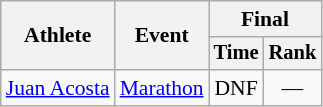<table class="wikitable" style="font-size:90%;">
<tr>
<th rowspan="2">Athlete</th>
<th rowspan="2">Event</th>
<th colspan="2">Final</th>
</tr>
<tr style="font-size:95%">
<th>Time</th>
<th>Rank</th>
</tr>
<tr align=center>
<td align=left><a href='#'>Juan Acosta</a></td>
<td align=left><a href='#'>Marathon</a></td>
<td>DNF</td>
<td>—</td>
</tr>
</table>
